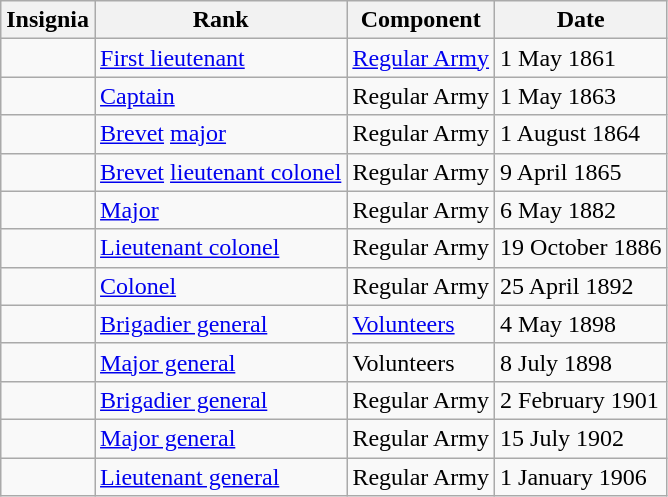<table class="wikitable">
<tr>
<th>Insignia</th>
<th>Rank</th>
<th>Component</th>
<th>Date</th>
</tr>
<tr>
<td></td>
<td><a href='#'>First lieutenant</a></td>
<td><a href='#'>Regular Army</a></td>
<td>1 May 1861</td>
</tr>
<tr>
<td></td>
<td><a href='#'>Captain</a></td>
<td>Regular Army</td>
<td>1 May 1863</td>
</tr>
<tr>
<td></td>
<td><a href='#'>Brevet</a> <a href='#'>major</a></td>
<td>Regular Army</td>
<td>1 August 1864</td>
</tr>
<tr>
<td></td>
<td><a href='#'>Brevet</a> <a href='#'>lieutenant colonel</a></td>
<td>Regular Army</td>
<td>9 April 1865</td>
</tr>
<tr>
<td></td>
<td><a href='#'>Major</a></td>
<td>Regular Army</td>
<td>6 May 1882</td>
</tr>
<tr>
<td></td>
<td><a href='#'>Lieutenant colonel</a></td>
<td>Regular Army</td>
<td>19 October 1886</td>
</tr>
<tr>
<td></td>
<td><a href='#'>Colonel</a></td>
<td>Regular Army</td>
<td>25 April 1892</td>
</tr>
<tr>
<td></td>
<td><a href='#'>Brigadier general</a></td>
<td><a href='#'>Volunteers</a></td>
<td>4 May 1898</td>
</tr>
<tr>
<td></td>
<td><a href='#'>Major general</a></td>
<td>Volunteers</td>
<td>8 July 1898</td>
</tr>
<tr>
<td></td>
<td><a href='#'>Brigadier general</a></td>
<td>Regular Army</td>
<td>2 February 1901</td>
</tr>
<tr>
<td></td>
<td><a href='#'>Major general</a></td>
<td>Regular Army</td>
<td>15 July 1902</td>
</tr>
<tr>
<td></td>
<td><a href='#'>Lieutenant general</a></td>
<td>Regular Army</td>
<td>1 January 1906</td>
</tr>
</table>
